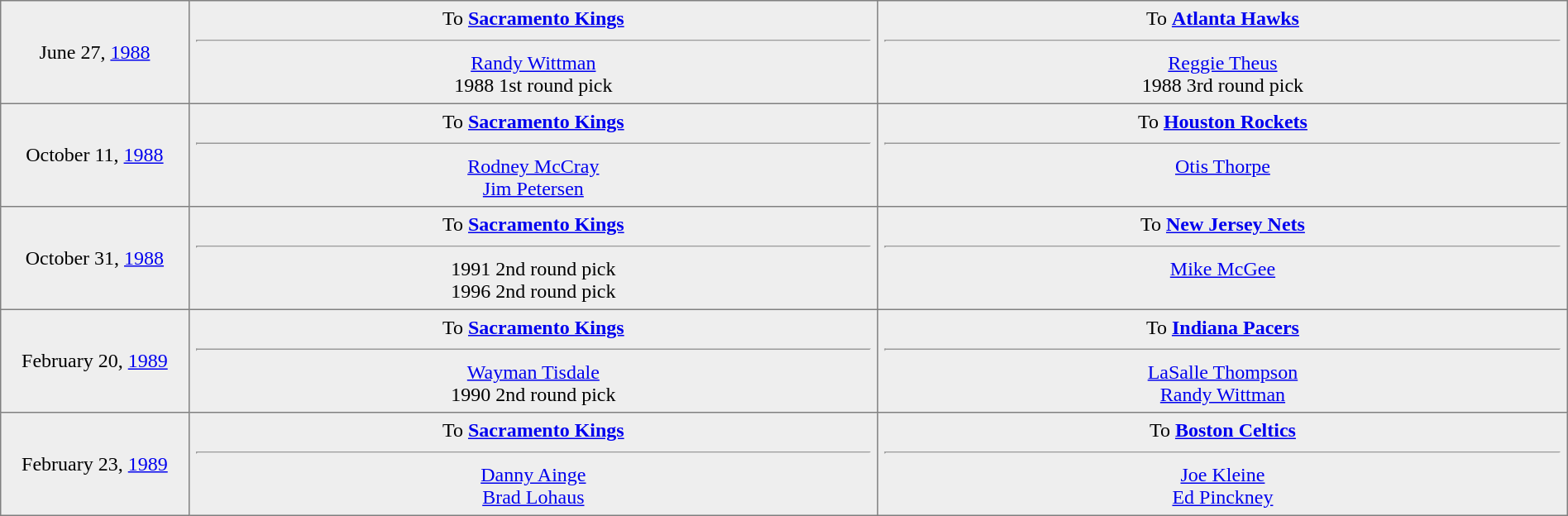<table border="1" style="border-collapse:collapse; text-align:center; width:100%;"  cellpadding="5">
<tr style="background:#eee;">
<td style="width:12%">June 27, <a href='#'>1988</a></td>
<td style="width:44%; vertical-align:top;">To <strong><a href='#'>Sacramento Kings</a></strong><hr><a href='#'>Randy Wittman</a><br>1988 1st round pick</td>
<td style="width:44%; vertical-align:top;">To <strong><a href='#'>Atlanta Hawks</a></strong><hr><a href='#'>Reggie Theus</a><br>1988 3rd round pick</td>
</tr>
<tr style="background:#eee;">
<td style="width:12%">October 11, <a href='#'>1988</a></td>
<td style="width:44%; vertical-align:top;">To <strong><a href='#'>Sacramento Kings</a></strong><hr><a href='#'>Rodney McCray</a><br><a href='#'>Jim Petersen</a></td>
<td style="width:44%; vertical-align:top;">To <strong><a href='#'>Houston Rockets</a></strong><hr><a href='#'>Otis Thorpe</a></td>
</tr>
<tr style="background:#eee;">
<td style="width:12%">October 31, <a href='#'>1988</a></td>
<td style="width:44%; vertical-align:top;">To <strong><a href='#'>Sacramento Kings</a></strong><hr>1991 2nd round pick<br>1996 2nd round pick</td>
<td style="width:44%; vertical-align:top;">To <strong><a href='#'>New Jersey Nets</a></strong><hr><a href='#'>Mike McGee</a></td>
</tr>
<tr style="background:#eee;">
<td style="width:12%">February 20, <a href='#'>1989</a></td>
<td style="width:44%; vertical-align:top;">To <strong><a href='#'>Sacramento Kings</a></strong><hr><a href='#'>Wayman Tisdale</a><br>1990 2nd round pick</td>
<td style="width:44%; vertical-align:top;">To <strong><a href='#'>Indiana Pacers</a></strong><hr><a href='#'>LaSalle Thompson</a><br><a href='#'>Randy Wittman</a></td>
</tr>
<tr style="background:#eee;">
<td style="width:12%">February 23, <a href='#'>1989</a></td>
<td style="width:44%; vertical-align:top;">To <strong><a href='#'>Sacramento Kings</a></strong><hr><a href='#'>Danny Ainge</a><br><a href='#'>Brad Lohaus</a></td>
<td style="width:44%; vertical-align:top;">To <strong><a href='#'>Boston Celtics</a></strong><hr><a href='#'>Joe Kleine</a><br><a href='#'>Ed Pinckney</a></td>
</tr>
</table>
